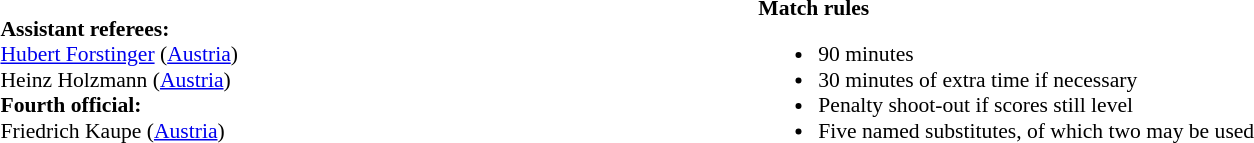<table width=100% style="font-size: 90%">
<tr>
<td><br><strong>Assistant referees:</strong>
<br><a href='#'>Hubert Forstinger</a> (<a href='#'>Austria</a>)
<br>Heinz Holzmann (<a href='#'>Austria</a>)
<br><strong>Fourth official:</strong>
<br>Friedrich Kaupe (<a href='#'>Austria</a>)</td>
<td style="width:60%; vertical-align:top;"><br><strong>Match rules</strong><ul><li>90 minutes</li><li>30 minutes of extra time if necessary</li><li>Penalty shoot-out if scores still level</li><li>Five named substitutes, of which two may be used</li></ul></td>
</tr>
</table>
